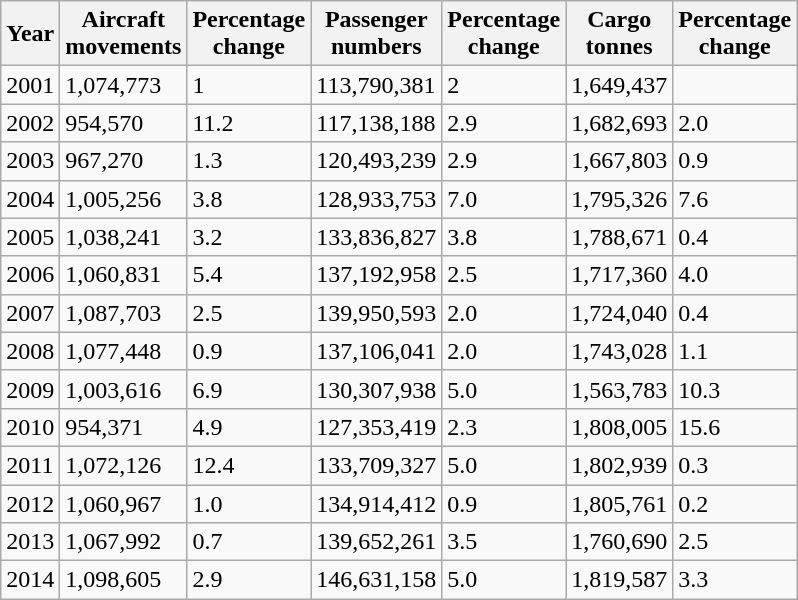<table class="wikitable sortable">
<tr>
<th>Year</th>
<th>Aircraft<br>movements</th>
<th>Percentage<br>change</th>
<th>Passenger<br>numbers</th>
<th>Percentage<br>change</th>
<th>Cargo<br>tonnes</th>
<th>Percentage<br>change</th>
</tr>
<tr>
<td>2001</td>
<td>1,074,773</td>
<td> 1</td>
<td>113,790,381</td>
<td> 2</td>
<td>1,649,437</td>
<td></td>
</tr>
<tr>
<td>2002</td>
<td>954,570</td>
<td> 11.2</td>
<td>117,138,188</td>
<td> 2.9</td>
<td>1,682,693</td>
<td> 2.0</td>
</tr>
<tr>
<td>2003</td>
<td>967,270</td>
<td> 1.3</td>
<td>120,493,239</td>
<td> 2.9</td>
<td>1,667,803</td>
<td> 0.9</td>
</tr>
<tr>
<td>2004</td>
<td>1,005,256</td>
<td> 3.8</td>
<td>128,933,753</td>
<td> 7.0</td>
<td>1,795,326</td>
<td> 7.6</td>
</tr>
<tr>
<td>2005</td>
<td>1,038,241</td>
<td> 3.2</td>
<td>133,836,827</td>
<td> 3.8</td>
<td>1,788,671</td>
<td> 0.4</td>
</tr>
<tr>
<td>2006</td>
<td>1,060,831</td>
<td> 5.4</td>
<td>137,192,958</td>
<td> 2.5</td>
<td>1,717,360</td>
<td> 4.0</td>
</tr>
<tr>
<td>2007</td>
<td>1,087,703</td>
<td> 2.5</td>
<td>139,950,593</td>
<td> 2.0</td>
<td>1,724,040</td>
<td> 0.4</td>
</tr>
<tr>
<td>2008</td>
<td>1,077,448</td>
<td> 0.9</td>
<td>137,106,041</td>
<td> 2.0</td>
<td>1,743,028</td>
<td> 1.1</td>
</tr>
<tr>
<td>2009</td>
<td>1,003,616</td>
<td> 6.9</td>
<td>130,307,938</td>
<td> 5.0</td>
<td>1,563,783</td>
<td> 10.3</td>
</tr>
<tr>
<td>2010</td>
<td>954,371</td>
<td> 4.9</td>
<td>127,353,419</td>
<td> 2.3</td>
<td>1,808,005</td>
<td> 15.6</td>
</tr>
<tr>
<td>2011</td>
<td>1,072,126</td>
<td> 12.4</td>
<td>133,709,327</td>
<td> 5.0</td>
<td>1,802,939</td>
<td> 0.3</td>
</tr>
<tr>
<td>2012</td>
<td>1,060,967</td>
<td> 1.0</td>
<td>134,914,412</td>
<td> 0.9</td>
<td>1,805,761</td>
<td> 0.2</td>
</tr>
<tr>
<td>2013</td>
<td>1,067,992</td>
<td> 0.7</td>
<td>139,652,261</td>
<td> 3.5</td>
<td>1,760,690</td>
<td> 2.5</td>
</tr>
<tr>
<td>2014</td>
<td>1,098,605</td>
<td> 2.9</td>
<td>146,631,158</td>
<td> 5.0</td>
<td>1,819,587</td>
<td> 3.3</td>
</tr>
</table>
